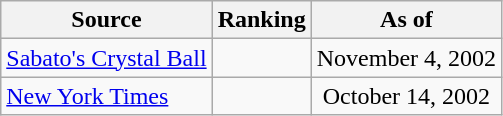<table class="wikitable" style="text-align:center">
<tr>
<th>Source</th>
<th>Ranking</th>
<th>As of</th>
</tr>
<tr>
<td align=left><a href='#'>Sabato's Crystal Ball</a></td>
<td></td>
<td>November 4, 2002</td>
</tr>
<tr>
<td align=left><a href='#'>New York Times</a></td>
<td></td>
<td>October 14, 2002</td>
</tr>
</table>
